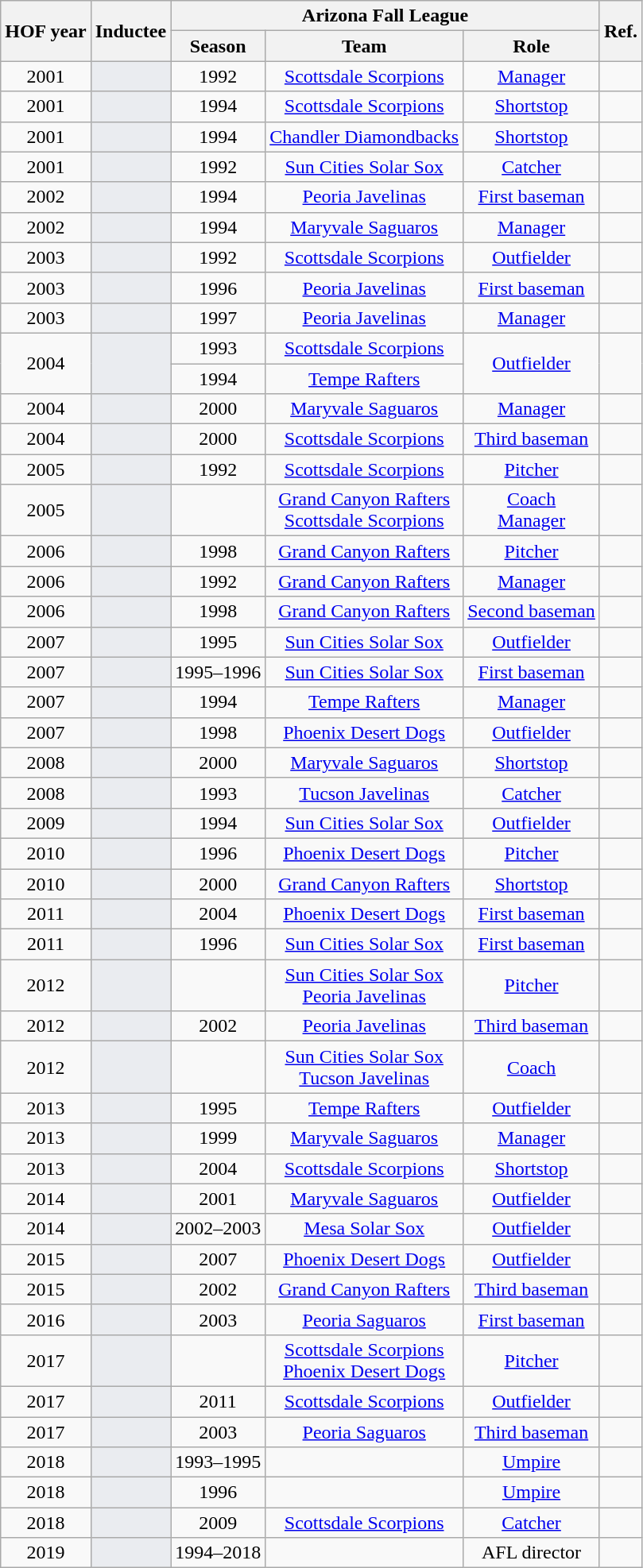<table class="wikitable sortable plainrowheaders" style="text-align:center">
<tr>
<th rowspan=2>HOF year</th>
<th rowspan=2>Inductee</th>
<th colspan=3>Arizona Fall League</th>
<th rowspan=2 class=unsortable>Ref.</th>
</tr>
<tr>
<th>Season</th>
<th>Team</th>
<th>Role</th>
</tr>
<tr>
<td>2001</td>
<td bgcolor=#EAECF0></td>
<td>1992</td>
<td><a href='#'>Scottsdale Scorpions</a></td>
<td><a href='#'>Manager</a></td>
<td></td>
</tr>
<tr>
<td>2001</td>
<td bgcolor=#EAECF0></td>
<td>1994</td>
<td><a href='#'>Scottsdale Scorpions</a></td>
<td><a href='#'>Shortstop</a></td>
<td></td>
</tr>
<tr>
<td>2001</td>
<td bgcolor=#EAECF0></td>
<td>1994</td>
<td><a href='#'>Chandler Diamondbacks</a></td>
<td><a href='#'>Shortstop</a></td>
<td></td>
</tr>
<tr>
<td>2001</td>
<td bgcolor=#EAECF0></td>
<td>1992</td>
<td><a href='#'>Sun Cities Solar Sox</a></td>
<td><a href='#'>Catcher</a></td>
<td></td>
</tr>
<tr>
<td>2002</td>
<td bgcolor=#EAECF0></td>
<td>1994</td>
<td><a href='#'>Peoria Javelinas</a></td>
<td><a href='#'>First baseman</a></td>
<td></td>
</tr>
<tr>
<td>2002</td>
<td bgcolor=#EAECF0></td>
<td>1994</td>
<td><a href='#'>Maryvale Saguaros</a></td>
<td><a href='#'>Manager</a></td>
<td></td>
</tr>
<tr>
<td>2003</td>
<td bgcolor=#EAECF0></td>
<td>1992</td>
<td><a href='#'>Scottsdale Scorpions</a></td>
<td><a href='#'>Outfielder</a></td>
<td></td>
</tr>
<tr>
<td>2003</td>
<td bgcolor=#EAECF0></td>
<td>1996</td>
<td><a href='#'>Peoria Javelinas</a></td>
<td><a href='#'>First baseman</a></td>
<td></td>
</tr>
<tr>
<td>2003</td>
<td bgcolor=#EAECF0></td>
<td>1997</td>
<td><a href='#'>Peoria Javelinas</a></td>
<td><a href='#'>Manager</a></td>
<td></td>
</tr>
<tr>
<td rowspan="2">2004</td>
<td rowspan="2" bgcolor="#EAECF0"></td>
<td>1993</td>
<td><a href='#'>Scottsdale Scorpions</a></td>
<td rowspan="2"><a href='#'>Outfielder</a></td>
<td rowspan="2"></td>
</tr>
<tr>
<td>1994</td>
<td><a href='#'>Tempe Rafters</a></td>
</tr>
<tr>
<td>2004</td>
<td bgcolor=#EAECF0></td>
<td>2000</td>
<td><a href='#'>Maryvale Saguaros</a></td>
<td><a href='#'>Manager</a></td>
<td></td>
</tr>
<tr>
<td>2004</td>
<td bgcolor=#EAECF0></td>
<td>2000</td>
<td><a href='#'>Scottsdale Scorpions</a></td>
<td><a href='#'>Third baseman</a></td>
<td></td>
</tr>
<tr>
<td>2005</td>
<td bgcolor=#EAECF0></td>
<td>1992</td>
<td><a href='#'>Scottsdale Scorpions</a></td>
<td><a href='#'>Pitcher</a></td>
<td></td>
</tr>
<tr>
<td>2005</td>
<td bgcolor=#EAECF0></td>
<td></td>
<td><a href='#'>Grand Canyon Rafters</a><br><a href='#'>Scottsdale Scorpions</a></td>
<td><a href='#'>Coach</a><br><a href='#'>Manager</a></td>
<td></td>
</tr>
<tr>
<td>2006</td>
<td bgcolor=#EAECF0></td>
<td>1998</td>
<td><a href='#'>Grand Canyon Rafters</a></td>
<td><a href='#'>Pitcher</a></td>
<td></td>
</tr>
<tr>
<td>2006</td>
<td bgcolor=#EAECF0></td>
<td>1992</td>
<td><a href='#'>Grand Canyon Rafters</a></td>
<td><a href='#'>Manager</a></td>
<td></td>
</tr>
<tr>
<td>2006</td>
<td bgcolor=#EAECF0></td>
<td>1998</td>
<td><a href='#'>Grand Canyon Rafters</a></td>
<td><a href='#'>Second baseman</a></td>
<td></td>
</tr>
<tr>
<td>2007</td>
<td bgcolor=#EAECF0></td>
<td>1995</td>
<td><a href='#'>Sun Cities Solar Sox</a></td>
<td><a href='#'>Outfielder</a></td>
<td></td>
</tr>
<tr>
<td>2007</td>
<td bgcolor=#EAECF0></td>
<td>1995–1996</td>
<td><a href='#'>Sun Cities Solar Sox</a></td>
<td><a href='#'>First baseman</a></td>
<td></td>
</tr>
<tr>
<td>2007</td>
<td bgcolor=#EAECF0></td>
<td>1994</td>
<td><a href='#'>Tempe Rafters</a></td>
<td><a href='#'>Manager</a></td>
<td></td>
</tr>
<tr>
<td>2007</td>
<td bgcolor=#EAECF0></td>
<td>1998</td>
<td><a href='#'>Phoenix Desert Dogs</a></td>
<td><a href='#'>Outfielder</a></td>
<td></td>
</tr>
<tr>
<td>2008</td>
<td bgcolor=#EAECF0></td>
<td>2000</td>
<td><a href='#'>Maryvale Saguaros</a></td>
<td><a href='#'>Shortstop</a></td>
<td></td>
</tr>
<tr>
<td>2008</td>
<td bgcolor=#EAECF0></td>
<td>1993</td>
<td><a href='#'>Tucson Javelinas</a></td>
<td><a href='#'>Catcher</a></td>
<td></td>
</tr>
<tr>
<td>2009</td>
<td bgcolor=#EAECF0></td>
<td>1994</td>
<td><a href='#'>Sun Cities Solar Sox</a></td>
<td><a href='#'>Outfielder</a></td>
<td></td>
</tr>
<tr>
<td>2010</td>
<td bgcolor=#EAECF0></td>
<td>1996</td>
<td><a href='#'>Phoenix Desert Dogs</a></td>
<td><a href='#'>Pitcher</a></td>
<td></td>
</tr>
<tr>
<td>2010</td>
<td bgcolor=#EAECF0></td>
<td>2000</td>
<td><a href='#'>Grand Canyon Rafters</a></td>
<td><a href='#'>Shortstop</a></td>
<td></td>
</tr>
<tr>
<td>2011</td>
<td bgcolor=#EAECF0></td>
<td>2004</td>
<td><a href='#'>Phoenix Desert Dogs</a></td>
<td><a href='#'>First baseman</a></td>
<td></td>
</tr>
<tr>
<td>2011</td>
<td bgcolor=#EAECF0></td>
<td>1996</td>
<td><a href='#'>Sun Cities Solar Sox</a></td>
<td><a href='#'>First baseman</a></td>
<td></td>
</tr>
<tr>
<td>2012</td>
<td bgcolor=#EAECF0></td>
<td></td>
<td><a href='#'>Sun Cities Solar Sox</a><br><a href='#'>Peoria Javelinas</a></td>
<td><a href='#'>Pitcher</a></td>
<td></td>
</tr>
<tr>
<td>2012</td>
<td bgcolor=#EAECF0></td>
<td>2002</td>
<td><a href='#'>Peoria Javelinas</a></td>
<td><a href='#'>Third baseman</a></td>
<td></td>
</tr>
<tr>
<td>2012</td>
<td bgcolor=#EAECF0></td>
<td></td>
<td><a href='#'>Sun Cities Solar Sox</a><br><a href='#'>Tucson Javelinas</a></td>
<td><a href='#'>Coach</a></td>
<td></td>
</tr>
<tr>
<td>2013</td>
<td bgcolor=#EAECF0></td>
<td>1995</td>
<td><a href='#'>Tempe Rafters</a></td>
<td><a href='#'>Outfielder</a></td>
<td></td>
</tr>
<tr>
<td>2013</td>
<td bgcolor=#EAECF0></td>
<td>1999</td>
<td><a href='#'>Maryvale Saguaros</a></td>
<td><a href='#'>Manager</a></td>
<td></td>
</tr>
<tr>
<td>2013</td>
<td bgcolor=#EAECF0></td>
<td>2004</td>
<td><a href='#'>Scottsdale Scorpions</a></td>
<td><a href='#'>Shortstop</a></td>
<td></td>
</tr>
<tr>
<td>2014</td>
<td bgcolor=#EAECF0></td>
<td>2001</td>
<td><a href='#'>Maryvale Saguaros</a></td>
<td><a href='#'>Outfielder</a></td>
<td></td>
</tr>
<tr>
<td>2014</td>
<td bgcolor=#EAECF0></td>
<td>2002–2003</td>
<td><a href='#'>Mesa Solar Sox</a></td>
<td><a href='#'>Outfielder</a></td>
<td></td>
</tr>
<tr>
<td>2015</td>
<td bgcolor=#EAECF0></td>
<td>2007</td>
<td><a href='#'>Phoenix Desert Dogs</a></td>
<td><a href='#'>Outfielder</a></td>
<td></td>
</tr>
<tr>
<td>2015</td>
<td bgcolor=#EAECF0></td>
<td>2002</td>
<td><a href='#'>Grand Canyon Rafters</a></td>
<td><a href='#'>Third baseman</a></td>
<td></td>
</tr>
<tr>
<td>2016</td>
<td bgcolor=#EAECF0></td>
<td>2003</td>
<td><a href='#'>Peoria Saguaros</a></td>
<td><a href='#'>First baseman</a></td>
<td></td>
</tr>
<tr>
<td>2017</td>
<td bgcolor=#EAECF0></td>
<td></td>
<td><a href='#'>Scottsdale Scorpions</a><br><a href='#'>Phoenix Desert Dogs</a></td>
<td><a href='#'>Pitcher</a></td>
<td></td>
</tr>
<tr>
<td>2017</td>
<td bgcolor=#EAECF0></td>
<td>2011</td>
<td><a href='#'>Scottsdale Scorpions</a></td>
<td><a href='#'>Outfielder</a></td>
<td></td>
</tr>
<tr>
<td>2017</td>
<td bgcolor=#EAECF0></td>
<td>2003</td>
<td><a href='#'>Peoria Saguaros</a></td>
<td><a href='#'>Third baseman</a></td>
<td></td>
</tr>
<tr>
<td>2018</td>
<td bgcolor=#EAECF0></td>
<td>1993–1995</td>
<td></td>
<td><a href='#'>Umpire</a></td>
<td></td>
</tr>
<tr>
<td>2018</td>
<td bgcolor=#EAECF0></td>
<td>1996</td>
<td></td>
<td><a href='#'>Umpire</a></td>
<td></td>
</tr>
<tr>
<td>2018</td>
<td bgcolor=#EAECF0></td>
<td>2009</td>
<td><a href='#'>Scottsdale Scorpions</a></td>
<td><a href='#'>Catcher</a></td>
<td></td>
</tr>
<tr>
<td>2019</td>
<td bgcolor=#EAECF0></td>
<td>1994–2018</td>
<td></td>
<td>AFL director</td>
<td></td>
</tr>
</table>
